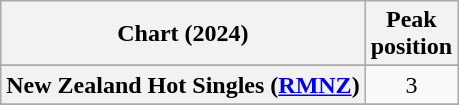<table class="wikitable sortable plainrowheaders" style="text-align:center">
<tr>
<th scope="col">Chart (2024)</th>
<th scope="col">Peak<br>position</th>
</tr>
<tr>
</tr>
<tr>
<th scope="row">New Zealand Hot Singles (<a href='#'>RMNZ</a>)</th>
<td>3</td>
</tr>
<tr>
</tr>
<tr>
</tr>
<tr>
</tr>
</table>
